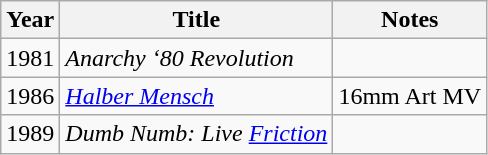<table class="wikitable">
<tr>
<th>Year</th>
<th>Title</th>
<th>Notes</th>
</tr>
<tr>
<td>1981</td>
<td><em>Anarchy ‘80 Revolution</em></td>
<td></td>
</tr>
<tr>
<td>1986</td>
<td><em><a href='#'>Halber Mensch</a></em></td>
<td>16mm Art MV</td>
</tr>
<tr>
<td>1989</td>
<td><em>Dumb Numb: Live <a href='#'>Friction</a></em></td>
<td></td>
</tr>
</table>
